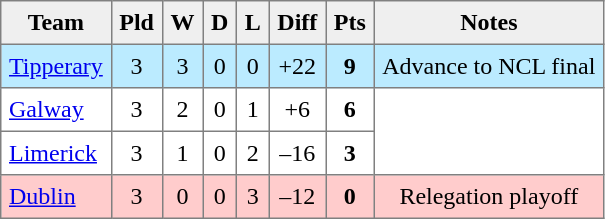<table style=border-collapse:collapse border=1 cellspacing=0 cellpadding=5>
<tr align=center bgcolor=#efefef>
<th>Team</th>
<th>Pld</th>
<th>W</th>
<th>D</th>
<th>L</th>
<th>Diff</th>
<th>Pts</th>
<th>Notes</th>
</tr>
<tr align=center style="background:#BBEBFF">
<td style="text-align:left;"> <a href='#'>Tipperary</a></td>
<td>3</td>
<td>3</td>
<td>0</td>
<td>0</td>
<td>+22</td>
<td><strong>9</strong></td>
<td rowspan=1>Advance to NCL final</td>
</tr>
<tr align=center style="background:#FFFFFF;">
<td style="text-align:left;"> <a href='#'>Galway</a></td>
<td>3</td>
<td>2</td>
<td>0</td>
<td>1</td>
<td>+6</td>
<td><strong>6</strong></td>
<td rowspan=2></td>
</tr>
<tr align=center style="background:#FFFFFF;">
<td style="text-align:left;"> <a href='#'>Limerick</a></td>
<td>3</td>
<td>1</td>
<td>0</td>
<td>2</td>
<td>–16</td>
<td><strong>3</strong></td>
</tr>
<tr align=center style="background:#FFCCCC;">
<td style="text-align:left;"> <a href='#'>Dublin</a></td>
<td>3</td>
<td>0</td>
<td>0</td>
<td>3</td>
<td>–12</td>
<td><strong>0</strong></td>
<td>Relegation playoff</td>
</tr>
</table>
